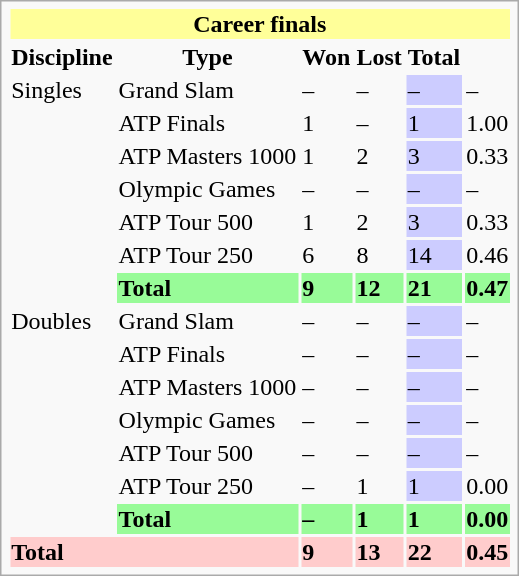<table class="infobox vcard vevent nowrap">
<tr style="background:#ff9;">
<th colspan=6>Career finals</th>
</tr>
<tr>
<th>Discipline</th>
<th>Type</th>
<th>Won</th>
<th>Lost</th>
<th>Total</th>
<th></th>
</tr>
<tr>
<td rowspan=7>Singles</td>
<td>Grand Slam</td>
<td>–</td>
<td>–</td>
<td style="background:#ccf;">–</td>
<td>–</td>
</tr>
<tr>
<td>ATP Finals</td>
<td>1</td>
<td>–</td>
<td style="background:#ccf;">1</td>
<td>1.00</td>
</tr>
<tr>
<td>ATP Masters 1000</td>
<td>1</td>
<td>2</td>
<td style="background:#ccf;">3</td>
<td>0.33</td>
</tr>
<tr>
<td>Olympic Games</td>
<td>–</td>
<td>–</td>
<td style="background:#ccf;">–</td>
<td>–</td>
</tr>
<tr>
<td>ATP Tour 500</td>
<td>1</td>
<td>2</td>
<td style="background:#ccf;">3</td>
<td>0.33</td>
</tr>
<tr>
<td>ATP Tour 250</td>
<td>6</td>
<td>8</td>
<td style="background:#ccf;">14</td>
<td>0.46</td>
</tr>
<tr style="background:#98fb98;">
<td><strong>Total</strong></td>
<td><strong>9</strong></td>
<td><strong>12</strong></td>
<td><strong>21</strong></td>
<td><strong>0.47</strong></td>
</tr>
<tr>
<td rowspan=7>Doubles</td>
<td>Grand Slam</td>
<td>–</td>
<td>–</td>
<td style="background:#ccf;">–</td>
<td>–</td>
</tr>
<tr>
<td>ATP Finals</td>
<td>–</td>
<td>–</td>
<td style="background:#ccf;">–</td>
<td>–</td>
</tr>
<tr>
<td>ATP Masters 1000</td>
<td>–</td>
<td>–</td>
<td style="background:#ccf;">–</td>
<td>–</td>
</tr>
<tr>
<td>Olympic Games</td>
<td>–</td>
<td>–</td>
<td style="background:#ccf;">–</td>
<td>–</td>
</tr>
<tr>
<td>ATP Tour 500</td>
<td>–</td>
<td>–</td>
<td style="background:#ccf;">–</td>
<td>–</td>
</tr>
<tr>
<td>ATP Tour 250</td>
<td>–</td>
<td>1</td>
<td style="background:#ccf;">1</td>
<td>0.00</td>
</tr>
<tr style="background:#98fb98;">
<td><strong>Total</strong></td>
<td><strong>–</strong></td>
<td><strong>1</strong></td>
<td><strong>1</strong></td>
<td><strong>0.00</strong></td>
</tr>
<tr style="background:#fcc;">
<td colspan=2><strong>Total</strong></td>
<td><strong>9</strong></td>
<td><strong>13</strong></td>
<td><strong>22</strong></td>
<td><strong>0.45</strong></td>
</tr>
</table>
